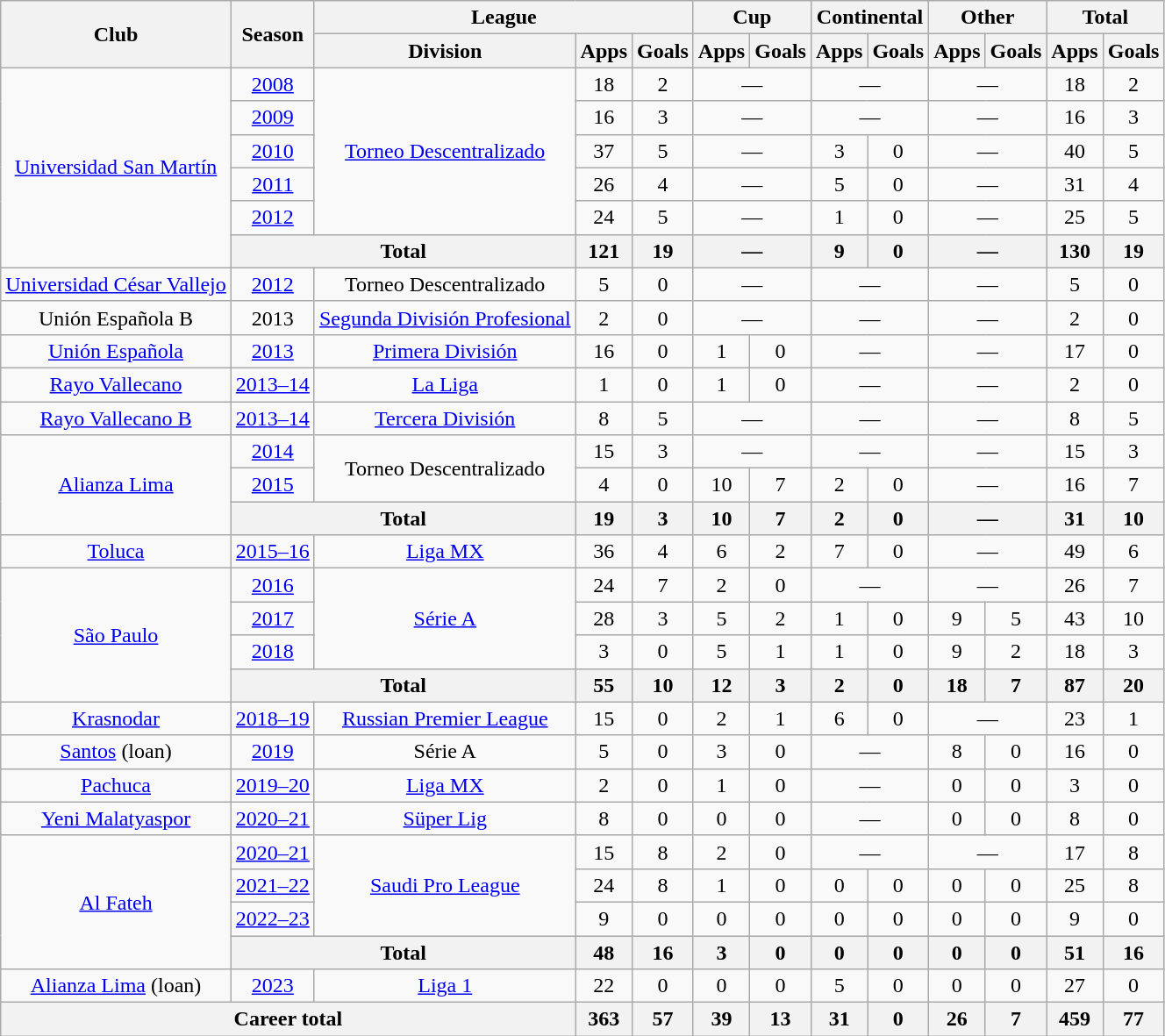<table class="wikitable" style="text-align:center">
<tr>
<th rowspan="2">Club</th>
<th rowspan="2">Season</th>
<th colspan="3">League</th>
<th colspan="2">Cup</th>
<th colspan="2">Continental</th>
<th colspan="2">Other</th>
<th colspan="2">Total</th>
</tr>
<tr>
<th>Division</th>
<th>Apps</th>
<th>Goals</th>
<th>Apps</th>
<th>Goals</th>
<th>Apps</th>
<th>Goals</th>
<th>Apps</th>
<th>Goals</th>
<th>Apps</th>
<th>Goals</th>
</tr>
<tr>
<td rowspan="6"><a href='#'>Universidad San Martín</a></td>
<td><a href='#'>2008</a></td>
<td rowspan="5"><a href='#'>Torneo Descentralizado</a></td>
<td>18</td>
<td>2</td>
<td colspan="2">—</td>
<td colspan="2">—</td>
<td colspan="2">—</td>
<td>18</td>
<td>2</td>
</tr>
<tr>
<td><a href='#'>2009</a></td>
<td>16</td>
<td>3</td>
<td colspan="2">—</td>
<td colspan="2">—</td>
<td colspan="2">—</td>
<td>16</td>
<td>3</td>
</tr>
<tr>
<td><a href='#'>2010</a></td>
<td>37</td>
<td>5</td>
<td colspan="2">—</td>
<td>3</td>
<td>0</td>
<td colspan="2">—</td>
<td>40</td>
<td>5</td>
</tr>
<tr>
<td><a href='#'>2011</a></td>
<td>26</td>
<td>4</td>
<td colspan="2">—</td>
<td>5</td>
<td>0</td>
<td colspan="2">—</td>
<td>31</td>
<td>4</td>
</tr>
<tr>
<td><a href='#'>2012</a></td>
<td>24</td>
<td>5</td>
<td colspan="2">—</td>
<td>1</td>
<td>0</td>
<td colspan="2">—</td>
<td>25</td>
<td>5</td>
</tr>
<tr>
<th colspan="2">Total</th>
<th>121</th>
<th>19</th>
<th colspan="2">—</th>
<th>9</th>
<th>0</th>
<th colspan="2">—</th>
<th>130</th>
<th>19</th>
</tr>
<tr>
<td><a href='#'>Universidad César Vallejo</a></td>
<td><a href='#'>2012</a></td>
<td>Torneo Descentralizado</td>
<td>5</td>
<td>0</td>
<td colspan="2">—</td>
<td colspan="2">—</td>
<td colspan="2">—</td>
<td>5</td>
<td>0</td>
</tr>
<tr>
<td>Unión Española B</td>
<td>2013</td>
<td><a href='#'>Segunda División Profesional</a></td>
<td>2</td>
<td>0</td>
<td colspan="2">—</td>
<td colspan="2">—</td>
<td colspan="2">—</td>
<td>2</td>
<td>0</td>
</tr>
<tr>
<td><a href='#'>Unión Española</a></td>
<td><a href='#'>2013</a></td>
<td><a href='#'>Primera División</a></td>
<td>16</td>
<td>0</td>
<td>1</td>
<td>0</td>
<td colspan="2">—</td>
<td colspan="2">—</td>
<td>17</td>
<td>0</td>
</tr>
<tr>
<td><a href='#'>Rayo Vallecano</a></td>
<td><a href='#'>2013–14</a></td>
<td><a href='#'>La Liga</a></td>
<td>1</td>
<td>0</td>
<td>1</td>
<td>0</td>
<td colspan="2">—</td>
<td colspan="2">—</td>
<td>2</td>
<td>0</td>
</tr>
<tr>
<td><a href='#'>Rayo Vallecano B</a></td>
<td><a href='#'>2013–14</a></td>
<td><a href='#'>Tercera División</a></td>
<td>8</td>
<td>5</td>
<td colspan="2">—</td>
<td colspan="2">—</td>
<td colspan="2">—</td>
<td>8</td>
<td>5</td>
</tr>
<tr>
<td rowspan="3"><a href='#'>Alianza Lima</a></td>
<td><a href='#'>2014</a></td>
<td rowspan="2">Torneo Descentralizado</td>
<td>15</td>
<td>3</td>
<td colspan="2">—</td>
<td colspan="2">—</td>
<td colspan="2">—</td>
<td>15</td>
<td>3</td>
</tr>
<tr>
<td><a href='#'>2015</a></td>
<td>4</td>
<td>0</td>
<td>10</td>
<td>7</td>
<td>2</td>
<td>0</td>
<td colspan="2">—</td>
<td>16</td>
<td>7</td>
</tr>
<tr>
<th colspan="2">Total</th>
<th>19</th>
<th>3</th>
<th>10</th>
<th>7</th>
<th>2</th>
<th>0</th>
<th colspan="2">—</th>
<th>31</th>
<th>10</th>
</tr>
<tr>
<td><a href='#'>Toluca</a></td>
<td><a href='#'>2015–16</a></td>
<td><a href='#'>Liga MX</a></td>
<td>36</td>
<td>4</td>
<td>6</td>
<td>2</td>
<td>7</td>
<td>0</td>
<td colspan="2">—</td>
<td>49</td>
<td>6</td>
</tr>
<tr>
<td rowspan="4"><a href='#'>São Paulo</a></td>
<td><a href='#'>2016</a></td>
<td rowspan="3"><a href='#'>Série A</a></td>
<td>24</td>
<td>7</td>
<td>2</td>
<td>0</td>
<td colspan="2">—</td>
<td colspan="2">—</td>
<td>26</td>
<td>7</td>
</tr>
<tr>
<td><a href='#'>2017</a></td>
<td>28</td>
<td>3</td>
<td>5</td>
<td>2</td>
<td>1</td>
<td>0</td>
<td>9</td>
<td>5</td>
<td>43</td>
<td>10</td>
</tr>
<tr>
<td><a href='#'>2018</a></td>
<td>3</td>
<td>0</td>
<td>5</td>
<td>1</td>
<td>1</td>
<td>0</td>
<td>9</td>
<td>2</td>
<td>18</td>
<td>3</td>
</tr>
<tr>
<th colspan="2">Total</th>
<th>55</th>
<th>10</th>
<th>12</th>
<th>3</th>
<th>2</th>
<th>0</th>
<th>18</th>
<th>7</th>
<th>87</th>
<th>20</th>
</tr>
<tr>
<td><a href='#'>Krasnodar</a></td>
<td><a href='#'>2018–19</a></td>
<td><a href='#'>Russian Premier League</a></td>
<td>15</td>
<td>0</td>
<td>2</td>
<td>1</td>
<td>6</td>
<td>0</td>
<td colspan="2">—</td>
<td>23</td>
<td>1</td>
</tr>
<tr>
<td><a href='#'>Santos</a> (loan)</td>
<td><a href='#'>2019</a></td>
<td>Série A</td>
<td>5</td>
<td>0</td>
<td>3</td>
<td>0</td>
<td colspan="2">—</td>
<td>8</td>
<td>0</td>
<td>16</td>
<td>0</td>
</tr>
<tr>
<td><a href='#'>Pachuca</a></td>
<td><a href='#'>2019–20</a></td>
<td><a href='#'>Liga MX</a></td>
<td>2</td>
<td>0</td>
<td>1</td>
<td>0</td>
<td colspan="2">—</td>
<td>0</td>
<td>0</td>
<td>3</td>
<td>0</td>
</tr>
<tr>
<td><a href='#'>Yeni Malatyaspor</a></td>
<td><a href='#'>2020–21</a></td>
<td><a href='#'>Süper Lig</a></td>
<td>8</td>
<td>0</td>
<td>0</td>
<td>0</td>
<td colspan="2">—</td>
<td>0</td>
<td>0</td>
<td>8</td>
<td>0</td>
</tr>
<tr>
<td rowspan="4"><a href='#'>Al Fateh</a></td>
<td><a href='#'>2020–21</a></td>
<td rowspan="3"><a href='#'>Saudi Pro League</a></td>
<td>15</td>
<td>8</td>
<td>2</td>
<td>0</td>
<td colspan="2">—</td>
<td colspan="2">—</td>
<td>17</td>
<td>8</td>
</tr>
<tr>
<td><a href='#'>2021–22</a></td>
<td>24</td>
<td>8</td>
<td>1</td>
<td>0</td>
<td>0</td>
<td>0</td>
<td>0</td>
<td>0</td>
<td>25</td>
<td>8</td>
</tr>
<tr>
<td><a href='#'>2022–23</a></td>
<td>9</td>
<td>0</td>
<td>0</td>
<td>0</td>
<td>0</td>
<td>0</td>
<td>0</td>
<td>0</td>
<td>9</td>
<td>0</td>
</tr>
<tr>
<th colspan="2">Total</th>
<th>48</th>
<th>16</th>
<th>3</th>
<th>0</th>
<th>0</th>
<th>0</th>
<th>0</th>
<th>0</th>
<th>51</th>
<th>16</th>
</tr>
<tr>
<td><a href='#'>Alianza Lima</a> (loan)</td>
<td><a href='#'>2023</a></td>
<td><a href='#'>Liga 1</a></td>
<td>22</td>
<td>0</td>
<td>0</td>
<td>0</td>
<td>5</td>
<td>0</td>
<td>0</td>
<td>0</td>
<td>27</td>
<td>0</td>
</tr>
<tr>
<th colspan="3">Career total</th>
<th>363</th>
<th>57</th>
<th>39</th>
<th>13</th>
<th>31</th>
<th>0</th>
<th>26</th>
<th>7</th>
<th>459</th>
<th>77</th>
</tr>
</table>
